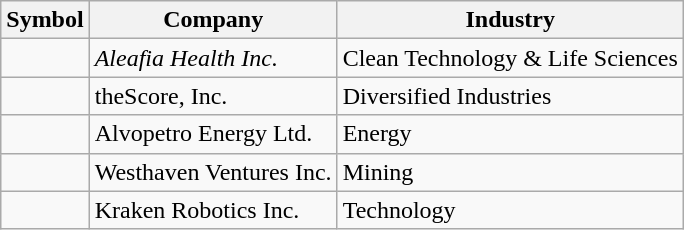<table class="wikitable">
<tr>
<th>Symbol</th>
<th>Company</th>
<th>Industry</th>
</tr>
<tr>
<td></td>
<td><em>Aleafia Health Inc.</em></td>
<td>Clean Technology & Life Sciences</td>
</tr>
<tr>
<td></td>
<td>theScore, Inc.</td>
<td>Diversified Industries</td>
</tr>
<tr>
<td></td>
<td>Alvopetro Energy Ltd.</td>
<td>Energy</td>
</tr>
<tr>
<td></td>
<td>Westhaven Ventures Inc.</td>
<td>Mining</td>
</tr>
<tr>
<td></td>
<td>Kraken Robotics Inc.</td>
<td>Technology</td>
</tr>
</table>
